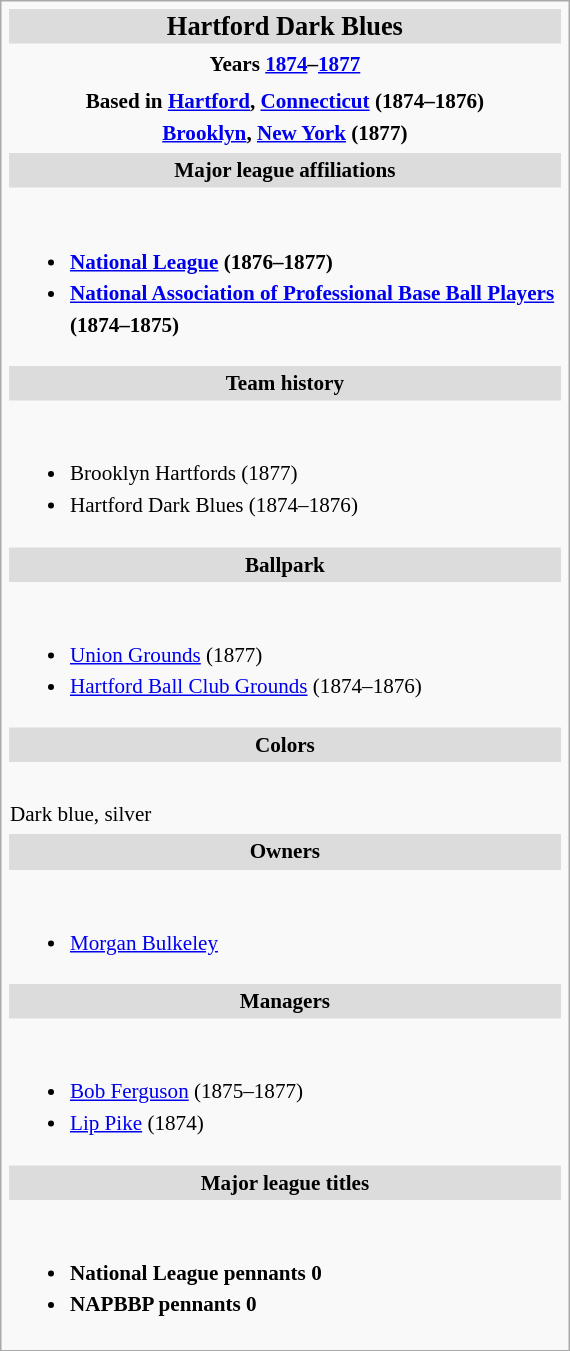<table class="infobox vcard" style="width: 27em; font-size: 88%; text-align: left; line-height: 1.5em">
<tr>
<th colspan=2 class="fn org" style="font-size: 125%; text-align: center; background-color: #dcdcdc;margin-bottom:3px;">Hartford Dark Blues</th>
</tr>
<tr>
<th style="text-align: center" colspan="2">Years <a href='#'>1874</a>–<a href='#'>1877</a></th>
</tr>
<tr>
<th style="text-align: center" colspan="2">Based in <a href='#'>Hartford</a>, <a href='#'>Connecticut</a> (1874–1876)<br><a href='#'>Brooklyn</a>, <a href='#'>New York</a> (1877)</th>
</tr>
<tr>
<th colspan=2 style="background-color: #dcdcdc; text-align: center">Major league affiliations</th>
</tr>
<tr>
<th colspan=2><br><ul><li><a href='#'>National League</a> (1876–1877)</li><li><a href='#'>National Association of Professional Base Ball Players</a> (1874–1875)</li></ul></th>
</tr>
<tr>
<th colspan=2 style="background-color: #dcdcdc; text-align: center">Team history</th>
</tr>
<tr>
<td colspan="2"><br><ul><li>Brooklyn Hartfords (1877)</li><li>Hartford Dark Blues (1874–1876)</li></ul></td>
</tr>
<tr>
<th colspan=2 style="background-color: #dcdcdc; text-align: center">Ballpark</th>
</tr>
<tr>
<td colspan="2"><br><ul><li><a href='#'>Union Grounds</a> (1877)</li><li><a href='#'>Hartford Ball Club Grounds</a> (1874–1876)</li></ul></td>
</tr>
<tr>
<th colspan=2 style="background-color: #dcdcdc; text-align: center">Colors</th>
</tr>
<tr>
<td colspan="2"><br>Dark blue, silver<br>
 </td>
</tr>
<tr>
<th colspan=2 style="background-color: #dcdcdc; text-align: center">Owners</th>
</tr>
<tr>
<td colspan="2"><br><ul><li><a href='#'>Morgan Bulkeley</a></li></ul></td>
</tr>
<tr>
<th colspan=2 style="background-color: #dcdcdc; text-align: center">Managers</th>
</tr>
<tr>
<td colspan="2"><br><ul><li><a href='#'>Bob Ferguson</a> (1875–1877)</li><li><a href='#'>Lip Pike</a> (1874)</li></ul></td>
</tr>
<tr>
<th colspan=2 style="background-color: #dcdcdc; text-align: center">Major league titles</th>
</tr>
<tr>
<td colspan="2"><br><ul><li><strong>National League pennants</strong>  <strong>0</strong></li><li><strong>NAPBBP pennants</strong> <strong>0</strong></li></ul></td>
</tr>
</table>
